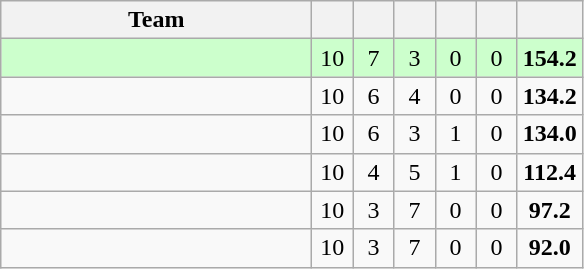<table class="wikitable" style="text-align:center">
<tr>
<th style="width:200px">Team</th>
<th width="20"></th>
<th width="20"></th>
<th width="20"></th>
<th width="20"></th>
<th width="20"></th>
<th width="20"></th>
</tr>
<tr style="background:#cfc">
<td style="text-align:left;"></td>
<td>10</td>
<td>7</td>
<td>3</td>
<td>0</td>
<td>0</td>
<td><strong>154.2</strong></td>
</tr>
<tr>
<td style="text-align:left;"></td>
<td>10</td>
<td>6</td>
<td>4</td>
<td>0</td>
<td>0</td>
<td><strong>134.2</strong></td>
</tr>
<tr>
<td style="text-align:left;"></td>
<td>10</td>
<td>6</td>
<td>3</td>
<td>1</td>
<td>0</td>
<td><strong>134.0</strong></td>
</tr>
<tr>
<td style="text-align:left;"></td>
<td>10</td>
<td>4</td>
<td>5</td>
<td>1</td>
<td>0</td>
<td><strong>112.4</strong></td>
</tr>
<tr>
<td style="text-align:left;"></td>
<td>10</td>
<td>3</td>
<td>7</td>
<td>0</td>
<td>0</td>
<td><strong>97.2</strong></td>
</tr>
<tr>
<td style="text-align:left;"></td>
<td>10</td>
<td>3</td>
<td>7</td>
<td>0</td>
<td>0</td>
<td><strong>92.0</strong></td>
</tr>
</table>
